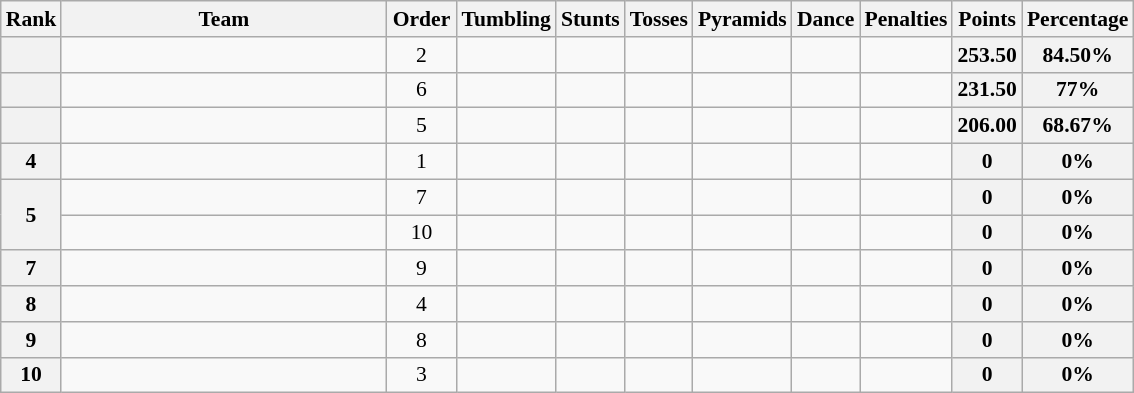<table class="wikitable sortable" style="font-size:90%; text-align:center;">
<tr>
<th style="width:30px;">Rank</th>
<th style="width:210px;">Team</th>
<th style="width:40px;">Order</th>
<th>Tumbling</th>
<th>Stunts</th>
<th>Tosses</th>
<th>Pyramids</th>
<th>Dance</th>
<th>Penalties</th>
<th>Points</th>
<th>Percentage</th>
</tr>
<tr>
<th></th>
<td align=left></td>
<td>2</td>
<td></td>
<td></td>
<td></td>
<td></td>
<td></td>
<td></td>
<th>253.50</th>
<th>84.50%</th>
</tr>
<tr>
<th></th>
<td align=left></td>
<td>6</td>
<td></td>
<td></td>
<td></td>
<td></td>
<td></td>
<td></td>
<th>231.50</th>
<th>77%</th>
</tr>
<tr>
<th></th>
<td align=left></td>
<td>5</td>
<td></td>
<td></td>
<td></td>
<td></td>
<td></td>
<td></td>
<th>206.00</th>
<th>68.67%</th>
</tr>
<tr>
<th>4</th>
<td align=left></td>
<td>1</td>
<td></td>
<td></td>
<td></td>
<td></td>
<td></td>
<td></td>
<th>0</th>
<th>0%</th>
</tr>
<tr>
<th rowspan=2>5</th>
<td align=left></td>
<td>7</td>
<td></td>
<td></td>
<td></td>
<td></td>
<td></td>
<td></td>
<th>0</th>
<th>0%</th>
</tr>
<tr>
<td align=left></td>
<td>10</td>
<td></td>
<td></td>
<td></td>
<td></td>
<td></td>
<td></td>
<th>0</th>
<th>0%</th>
</tr>
<tr>
<th>7</th>
<td align=left></td>
<td>9</td>
<td></td>
<td></td>
<td></td>
<td></td>
<td></td>
<td></td>
<th>0</th>
<th>0%</th>
</tr>
<tr>
<th>8</th>
<td align=left></td>
<td>4</td>
<td></td>
<td></td>
<td></td>
<td></td>
<td></td>
<td></td>
<th>0</th>
<th>0%</th>
</tr>
<tr>
<th>9</th>
<td align=left></td>
<td>8</td>
<td></td>
<td></td>
<td></td>
<td></td>
<td></td>
<td></td>
<th>0</th>
<th>0%</th>
</tr>
<tr>
<th>10</th>
<td align=left></td>
<td>3</td>
<td></td>
<td></td>
<td></td>
<td></td>
<td></td>
<td></td>
<th>0</th>
<th>0%</th>
</tr>
</table>
